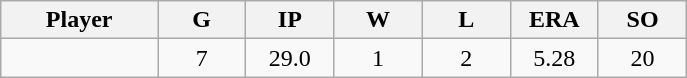<table class="wikitable sortable">
<tr>
<th bgcolor="#DDDDFF" width="16%">Player</th>
<th bgcolor="#DDDDFF" width="9%">G</th>
<th bgcolor="#DDDDFF" width="9%">IP</th>
<th bgcolor="#DDDDFF" width="9%">W</th>
<th bgcolor="#DDDDFF" width="9%">L</th>
<th bgcolor="#DDDDFF" width="9%">ERA</th>
<th bgcolor="#DDDDFF" width="9%">SO</th>
</tr>
<tr align="center">
<td></td>
<td>7</td>
<td>29.0</td>
<td>1</td>
<td>2</td>
<td>5.28</td>
<td>20</td>
</tr>
</table>
